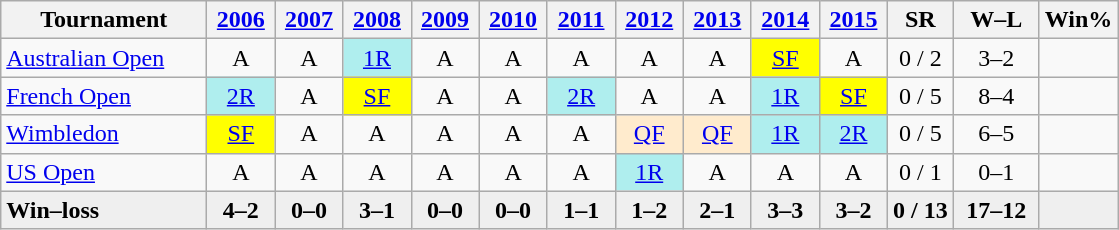<table class="wikitable" style=text-align:center;>
<tr>
<th width="130">Tournament</th>
<th width="38"><a href='#'>2006</a></th>
<th width="38"><a href='#'>2007</a></th>
<th width="38"><a href='#'>2008</a></th>
<th width="38"><a href='#'>2009</a></th>
<th width="38"><a href='#'>2010</a></th>
<th width="38"><a href='#'>2011</a></th>
<th width="38"><a href='#'>2012</a></th>
<th width="38"><a href='#'>2013</a></th>
<th width="38"><a href='#'>2014</a></th>
<th width="38"><a href='#'>2015</a></th>
<th>SR</th>
<th width="50">W–L</th>
<th>Win%</th>
</tr>
<tr>
<td align="left"><a href='#'>Australian Open</a></td>
<td>A</td>
<td>A</td>
<td style="background:#afeeee;"><a href='#'>1R</a></td>
<td>A</td>
<td>A</td>
<td>A</td>
<td>A</td>
<td>A</td>
<td style="background:yellow;"><a href='#'>SF</a></td>
<td>A</td>
<td>0 / 2</td>
<td>3–2</td>
<td></td>
</tr>
<tr>
<td align="left"><a href='#'>French Open</a></td>
<td style="background:#afeeee;"><a href='#'>2R</a></td>
<td>A</td>
<td style="background:yellow;"><a href='#'>SF</a></td>
<td>A</td>
<td>A</td>
<td style="background:#afeeee;"><a href='#'>2R</a></td>
<td>A</td>
<td>A</td>
<td style="background:#afeeee;"><a href='#'>1R</a></td>
<td style="background:yellow;"><a href='#'>SF</a></td>
<td>0 / 5</td>
<td>8–4</td>
<td></td>
</tr>
<tr>
<td align="left"><a href='#'>Wimbledon</a></td>
<td style="background:yellow;"><a href='#'>SF</a></td>
<td>A</td>
<td>A</td>
<td>A</td>
<td>A</td>
<td>A</td>
<td style="background:#ffebcd;"><a href='#'>QF</a></td>
<td style="background:#ffebcd;"><a href='#'>QF</a></td>
<td style="background:#afeeee;"><a href='#'>1R</a></td>
<td style="background:#afeeee;"><a href='#'>2R</a></td>
<td>0 / 5</td>
<td>6–5</td>
<td></td>
</tr>
<tr>
<td align="left"><a href='#'>US Open</a></td>
<td>A</td>
<td>A</td>
<td>A</td>
<td>A</td>
<td>A</td>
<td>A</td>
<td style="background:#afeeee;"><a href='#'>1R</a></td>
<td>A</td>
<td>A</td>
<td>A</td>
<td>0 / 1</td>
<td>0–1</td>
<td></td>
</tr>
<tr style=background:#efefef;font-weight:bold>
<td style="text-align:left;">Win–loss</td>
<td>4–2</td>
<td>0–0</td>
<td>3–1</td>
<td>0–0</td>
<td>0–0</td>
<td>1–1</td>
<td>1–2</td>
<td>2–1</td>
<td>3–3</td>
<td>3–2</td>
<td>0 / 13</td>
<td>17–12</td>
<td></td>
</tr>
</table>
